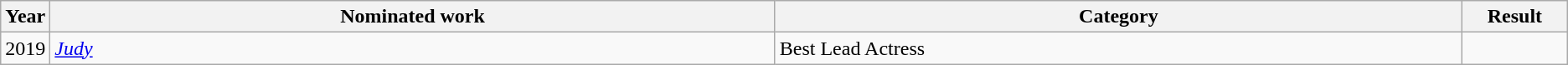<table class="wikitable sortable">
<tr>
<th scope="col" style="width:1em;">Year</th>
<th scope="col" style="width:39em;">Nominated work</th>
<th scope="col" style="width:37em;">Category</th>
<th scope="col" style="width:5em;">Result</th>
</tr>
<tr>
<td>2019</td>
<td><em><a href='#'>Judy</a></em></td>
<td>Best Lead Actress</td>
<td></td>
</tr>
</table>
